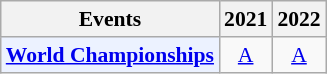<table style='font-size: 90%; text-align:center;' class='wikitable'>
<tr>
<th>Events</th>
<th>2021</th>
<th>2022</th>
</tr>
<tr>
<td bgcolor="#ECF2FF"; align="left"><strong><a href='#'>World Championships</a></strong></td>
<td><a href='#'>A</a></td>
<td><a href='#'>A</a></td>
</tr>
</table>
